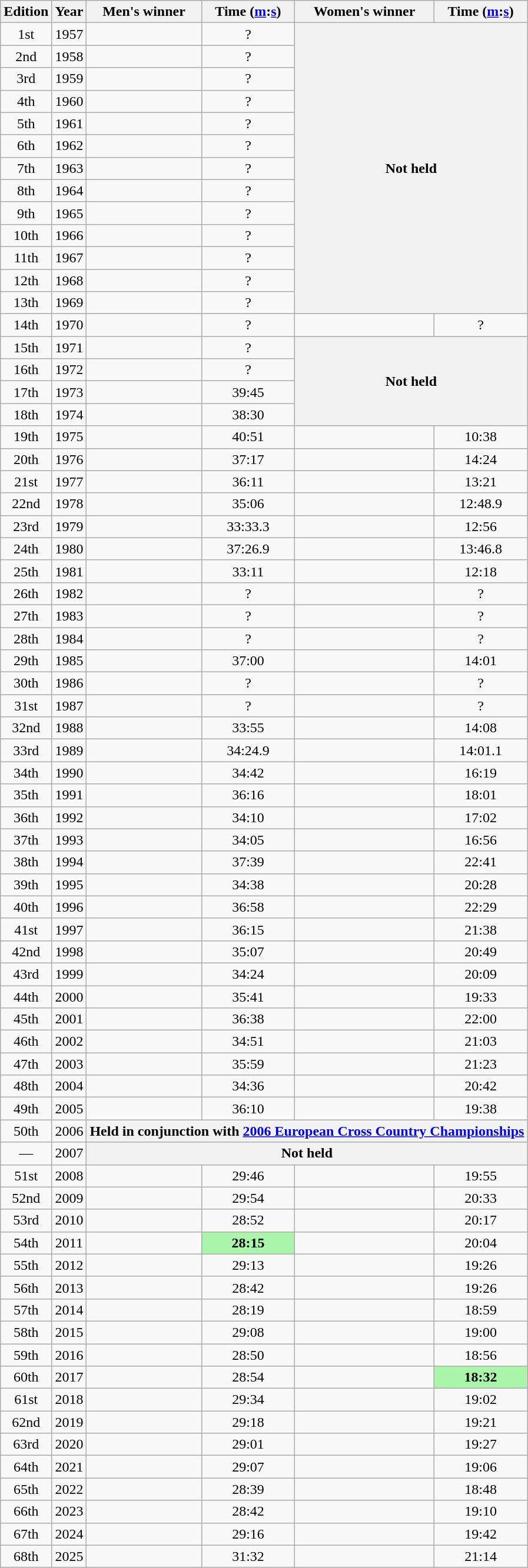<table class="wikitable" style="text-align:center">
<tr>
<th>Edition</th>
<th>Year</th>
<th>Men's winner</th>
<th>Time (<a href='#'>m</a>:<a href='#'>s</a>)</th>
<th>Women's winner</th>
<th>Time (<a href='#'>m</a>:<a href='#'>s</a>)</th>
</tr>
<tr>
<td>1st</td>
<td>1957</td>
<td align=left></td>
<td>?</td>
<th colspan=2 rowspan=13>Not held</th>
</tr>
<tr>
<td>2nd</td>
<td>1958</td>
<td align=left></td>
<td>?</td>
</tr>
<tr>
<td>3rd</td>
<td>1959</td>
<td align=left></td>
<td>?</td>
</tr>
<tr>
<td>4th</td>
<td>1960</td>
<td align=left></td>
<td>?</td>
</tr>
<tr>
<td>5th</td>
<td>1961</td>
<td align=left></td>
<td>?</td>
</tr>
<tr>
<td>6th</td>
<td>1962</td>
<td align=left></td>
<td>?</td>
</tr>
<tr>
<td>7th</td>
<td>1963</td>
<td align=left></td>
<td>?</td>
</tr>
<tr>
<td>8th</td>
<td>1964</td>
<td align=left></td>
<td>?</td>
</tr>
<tr>
<td>9th</td>
<td>1965</td>
<td align=left></td>
<td>?</td>
</tr>
<tr>
<td>10th</td>
<td>1966</td>
<td align=left></td>
<td>?</td>
</tr>
<tr>
<td>11th</td>
<td>1967</td>
<td align=left></td>
<td>?</td>
</tr>
<tr>
<td>12th</td>
<td>1968</td>
<td align=left></td>
<td>?</td>
</tr>
<tr>
<td>13th</td>
<td>1969</td>
<td align=left></td>
<td>?</td>
</tr>
<tr>
<td>14th</td>
<td>1970</td>
<td align=left></td>
<td>?</td>
<td align=left></td>
<td>?</td>
</tr>
<tr>
<td>15th</td>
<td>1971</td>
<td align=left></td>
<td>?</td>
<th colspan=2 rowspan=4>Not held</th>
</tr>
<tr>
<td>16th</td>
<td>1972</td>
<td align=left></td>
<td>?</td>
</tr>
<tr>
<td>17th</td>
<td>1973</td>
<td align=left></td>
<td>39:45</td>
</tr>
<tr>
<td>18th</td>
<td>1974</td>
<td align=left></td>
<td>38:30</td>
</tr>
<tr>
<td>19th</td>
<td>1975</td>
<td align=left></td>
<td>40:51</td>
<td align=left></td>
<td>10:38</td>
</tr>
<tr>
<td>20th</td>
<td>1976</td>
<td align=left></td>
<td>37:17</td>
<td align=left></td>
<td>14:24</td>
</tr>
<tr>
<td>21st</td>
<td>1977</td>
<td align=left></td>
<td>36:11</td>
<td align=left></td>
<td>13:21</td>
</tr>
<tr>
<td>22nd</td>
<td>1978</td>
<td align=left></td>
<td>35:06</td>
<td align=left></td>
<td>12:48.9</td>
</tr>
<tr>
<td>23rd</td>
<td>1979</td>
<td align=left></td>
<td>33:33.3</td>
<td align=left></td>
<td>12:56</td>
</tr>
<tr>
<td>24th</td>
<td>1980</td>
<td align=left></td>
<td>37:26.9</td>
<td align=left></td>
<td>13:46.8</td>
</tr>
<tr>
<td>25th</td>
<td>1981</td>
<td align=left></td>
<td>33:11</td>
<td align=left></td>
<td>12:18</td>
</tr>
<tr>
<td>26th</td>
<td>1982</td>
<td align=left></td>
<td>?</td>
<td align=left></td>
<td>?</td>
</tr>
<tr>
<td>27th</td>
<td>1983</td>
<td align=left></td>
<td>?</td>
<td align=left></td>
<td>?</td>
</tr>
<tr>
<td>28th</td>
<td>1984</td>
<td align=left></td>
<td>?</td>
<td align=left></td>
<td>?</td>
</tr>
<tr>
<td>29th</td>
<td>1985</td>
<td align=left></td>
<td>37:00</td>
<td align=left></td>
<td>14:01</td>
</tr>
<tr>
<td>30th</td>
<td>1986</td>
<td align=left></td>
<td>?</td>
<td align=left></td>
<td>?</td>
</tr>
<tr>
<td>31st</td>
<td>1987</td>
<td align=left></td>
<td>?</td>
<td align=left></td>
<td>?</td>
</tr>
<tr>
<td>32nd</td>
<td>1988</td>
<td align=left></td>
<td>33:55</td>
<td align=left></td>
<td>14:08</td>
</tr>
<tr>
<td>33rd</td>
<td>1989</td>
<td align=left></td>
<td>34:24.9</td>
<td align=left></td>
<td>14:01.1</td>
</tr>
<tr>
<td>34th</td>
<td>1990</td>
<td align=left></td>
<td>34:42</td>
<td align=left></td>
<td>16:19</td>
</tr>
<tr>
<td>35th</td>
<td>1991</td>
<td align=left></td>
<td>36:16</td>
<td align=left></td>
<td>18:01</td>
</tr>
<tr>
<td>36th</td>
<td>1992</td>
<td align=left></td>
<td>34:10</td>
<td align=left></td>
<td>17:02</td>
</tr>
<tr>
<td>37th</td>
<td>1993</td>
<td align=left></td>
<td>34:05</td>
<td align=left></td>
<td>16:56</td>
</tr>
<tr>
<td>38th</td>
<td>1994</td>
<td align=left></td>
<td>37:39</td>
<td align=left></td>
<td>22:41</td>
</tr>
<tr>
<td>39th</td>
<td>1995</td>
<td align=left></td>
<td>34:38</td>
<td align=left></td>
<td>20:28</td>
</tr>
<tr>
<td>40th</td>
<td>1996</td>
<td align=left></td>
<td>36:58</td>
<td align=left></td>
<td>22:29</td>
</tr>
<tr>
<td>41st</td>
<td>1997</td>
<td align=left></td>
<td>36:15</td>
<td align=left></td>
<td>21:38</td>
</tr>
<tr>
<td>42nd</td>
<td>1998</td>
<td align=left></td>
<td>35:07</td>
<td align=left></td>
<td>20:49</td>
</tr>
<tr>
<td>43rd</td>
<td>1999</td>
<td align=left></td>
<td>34:24</td>
<td align=left></td>
<td>20:09</td>
</tr>
<tr>
<td>44th</td>
<td>2000</td>
<td align=left></td>
<td>35:41</td>
<td align=left></td>
<td>19:33</td>
</tr>
<tr>
<td>45th</td>
<td>2001</td>
<td align=left></td>
<td>36:38</td>
<td align=left></td>
<td>22:00</td>
</tr>
<tr>
<td>46th</td>
<td>2002</td>
<td align=left></td>
<td>34:51</td>
<td align=left></td>
<td>21:03</td>
</tr>
<tr>
<td>47th</td>
<td>2003</td>
<td align=left></td>
<td>35:59</td>
<td align=left></td>
<td>21:23</td>
</tr>
<tr>
<td>48th</td>
<td>2004</td>
<td align=left></td>
<td>34:36</td>
<td align=left></td>
<td>20:42</td>
</tr>
<tr>
<td>49th</td>
<td>2005</td>
<td align=left></td>
<td>36:10</td>
<td align=left></td>
<td>19:38</td>
</tr>
<tr>
<td>50th</td>
<td>2006</td>
<th colspan=4>Held in conjunction with <a href='#'>2006 European Cross Country Championships</a></th>
</tr>
<tr>
<td align=center>—</td>
<td>2007</td>
<th colspan=4>Not held</th>
</tr>
<tr>
<td>51st</td>
<td>2008</td>
<td align=left></td>
<td>29:46</td>
<td align=left></td>
<td>19:55</td>
</tr>
<tr>
<td>52nd</td>
<td>2009</td>
<td align=left></td>
<td>29:54</td>
<td align=left></td>
<td>20:33</td>
</tr>
<tr>
<td>53rd</td>
<td>2010</td>
<td align=left></td>
<td>28:52</td>
<td align=left></td>
<td>20:17</td>
</tr>
<tr>
<td>54th</td>
<td>2011</td>
<td align=left></td>
<td bgcolor=#A9F5A9><strong>28:15</strong></td>
<td align=left></td>
<td>20:04</td>
</tr>
<tr>
<td>55th</td>
<td>2012</td>
<td align=left></td>
<td>29:13</td>
<td align=left></td>
<td>19:26</td>
</tr>
<tr>
<td>56th</td>
<td>2013</td>
<td align=left></td>
<td>28:42</td>
<td align=left></td>
<td>19:26</td>
</tr>
<tr>
<td>57th</td>
<td>2014</td>
<td align=left></td>
<td>28:19</td>
<td align=left></td>
<td>18:59</td>
</tr>
<tr>
<td>58th</td>
<td>2015</td>
<td align=left></td>
<td>29:08</td>
<td align=left></td>
<td>19:00</td>
</tr>
<tr>
<td>59th</td>
<td>2016</td>
<td align=left></td>
<td>28:50</td>
<td align=left></td>
<td>18:56</td>
</tr>
<tr>
<td>60th</td>
<td>2017</td>
<td align=left></td>
<td>28:54</td>
<td align=left></td>
<td bgcolor=#A9F5A9><strong>18:32</strong></td>
</tr>
<tr>
<td>61st</td>
<td>2018</td>
<td align=left></td>
<td>29:34</td>
<td align=left></td>
<td>19:02</td>
</tr>
<tr>
<td>62nd</td>
<td>2019</td>
<td align=left></td>
<td>29:18</td>
<td align=left></td>
<td>19:21</td>
</tr>
<tr>
<td>63rd</td>
<td>2020</td>
<td align=left></td>
<td>29:01</td>
<td align=left></td>
<td>19:27</td>
</tr>
<tr>
<td>64th</td>
<td>2021</td>
<td align=left></td>
<td>29:07</td>
<td align=left></td>
<td>19:06</td>
</tr>
<tr>
<td>65th</td>
<td>2022</td>
<td align=left></td>
<td>28:39</td>
<td align=left></td>
<td>18:48</td>
</tr>
<tr>
<td>66th</td>
<td>2023</td>
<td align=left></td>
<td>28:42</td>
<td align=left></td>
<td>19:10</td>
</tr>
<tr>
<td>67th</td>
<td>2024</td>
<td align=left></td>
<td>29:16</td>
<td align=left></td>
<td>19:42</td>
</tr>
<tr>
<td>68th</td>
<td>2025</td>
<td align=left></td>
<td>31:32</td>
<td align=left></td>
<td>21:14</td>
</tr>
</table>
